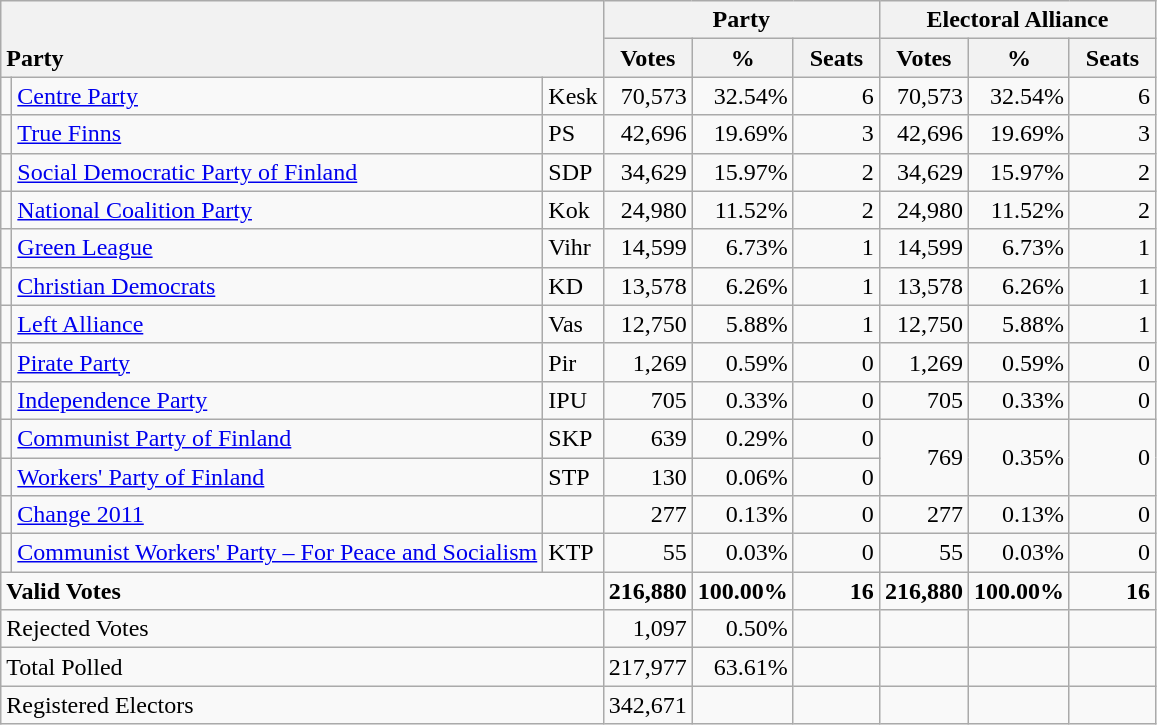<table class="wikitable" border="1" style="text-align:right;">
<tr>
<th style="text-align:left;" valign=bottom rowspan=2 colspan=3>Party</th>
<th colspan=3>Party</th>
<th colspan=3>Electoral Alliance</th>
</tr>
<tr>
<th align=center valign=bottom width="50">Votes</th>
<th align=center valign=bottom width="50">%</th>
<th align=center valign=bottom width="50">Seats</th>
<th align=center valign=bottom width="50">Votes</th>
<th align=center valign=bottom width="50">%</th>
<th align=center valign=bottom width="50">Seats</th>
</tr>
<tr>
<td></td>
<td align=left><a href='#'>Centre Party</a></td>
<td align=left>Kesk</td>
<td>70,573</td>
<td>32.54%</td>
<td>6</td>
<td>70,573</td>
<td>32.54%</td>
<td>6</td>
</tr>
<tr>
<td></td>
<td align=left><a href='#'>True Finns</a></td>
<td align=left>PS</td>
<td>42,696</td>
<td>19.69%</td>
<td>3</td>
<td>42,696</td>
<td>19.69%</td>
<td>3</td>
</tr>
<tr>
<td></td>
<td align=left style="white-space: nowrap;"><a href='#'>Social Democratic Party of Finland</a></td>
<td align=left>SDP</td>
<td>34,629</td>
<td>15.97%</td>
<td>2</td>
<td>34,629</td>
<td>15.97%</td>
<td>2</td>
</tr>
<tr>
<td></td>
<td align=left><a href='#'>National Coalition Party</a></td>
<td align=left>Kok</td>
<td>24,980</td>
<td>11.52%</td>
<td>2</td>
<td>24,980</td>
<td>11.52%</td>
<td>2</td>
</tr>
<tr>
<td></td>
<td align=left><a href='#'>Green League</a></td>
<td align=left>Vihr</td>
<td>14,599</td>
<td>6.73%</td>
<td>1</td>
<td>14,599</td>
<td>6.73%</td>
<td>1</td>
</tr>
<tr>
<td></td>
<td align=left><a href='#'>Christian Democrats</a></td>
<td align=left>KD</td>
<td>13,578</td>
<td>6.26%</td>
<td>1</td>
<td>13,578</td>
<td>6.26%</td>
<td>1</td>
</tr>
<tr>
<td></td>
<td align=left><a href='#'>Left Alliance</a></td>
<td align=left>Vas</td>
<td>12,750</td>
<td>5.88%</td>
<td>1</td>
<td>12,750</td>
<td>5.88%</td>
<td>1</td>
</tr>
<tr>
<td></td>
<td align=left><a href='#'>Pirate Party</a></td>
<td align=left>Pir</td>
<td>1,269</td>
<td>0.59%</td>
<td>0</td>
<td>1,269</td>
<td>0.59%</td>
<td>0</td>
</tr>
<tr>
<td></td>
<td align=left><a href='#'>Independence Party</a></td>
<td align=left>IPU</td>
<td>705</td>
<td>0.33%</td>
<td>0</td>
<td>705</td>
<td>0.33%</td>
<td>0</td>
</tr>
<tr>
<td></td>
<td align=left><a href='#'>Communist Party of Finland</a></td>
<td align=left>SKP</td>
<td>639</td>
<td>0.29%</td>
<td>0</td>
<td rowspan=2>769</td>
<td rowspan=2>0.35%</td>
<td rowspan=2>0</td>
</tr>
<tr>
<td></td>
<td align=left><a href='#'>Workers' Party of Finland</a></td>
<td align=left>STP</td>
<td>130</td>
<td>0.06%</td>
<td>0</td>
</tr>
<tr>
<td></td>
<td align=left><a href='#'>Change 2011</a></td>
<td align=left></td>
<td>277</td>
<td>0.13%</td>
<td>0</td>
<td>277</td>
<td>0.13%</td>
<td>0</td>
</tr>
<tr>
<td></td>
<td align=left><a href='#'>Communist Workers' Party – For Peace and Socialism</a></td>
<td align=left>KTP</td>
<td>55</td>
<td>0.03%</td>
<td>0</td>
<td>55</td>
<td>0.03%</td>
<td>0</td>
</tr>
<tr style="font-weight:bold">
<td align=left colspan=3>Valid Votes</td>
<td>216,880</td>
<td>100.00%</td>
<td>16</td>
<td>216,880</td>
<td>100.00%</td>
<td>16</td>
</tr>
<tr>
<td align=left colspan=3>Rejected Votes</td>
<td>1,097</td>
<td>0.50%</td>
<td></td>
<td></td>
<td></td>
<td></td>
</tr>
<tr>
<td align=left colspan=3>Total Polled</td>
<td>217,977</td>
<td>63.61%</td>
<td></td>
<td></td>
<td></td>
<td></td>
</tr>
<tr>
<td align=left colspan=3>Registered Electors</td>
<td>342,671</td>
<td></td>
<td></td>
<td></td>
<td></td>
<td></td>
</tr>
</table>
